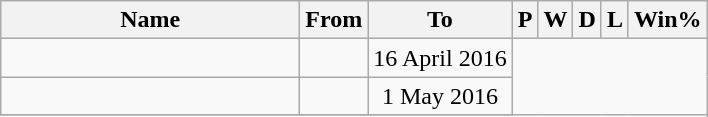<table class="wikitable sortable" style="text-align: center;">
<tr>
<th style="width:12em">Name</th>
<th>From</th>
<th>To</th>
<th>P</th>
<th>W</th>
<th>D</th>
<th>L</th>
<th>Win%</th>
</tr>
<tr>
<td align=left></td>
<td></td>
<td>16 April 2016<br></td>
</tr>
<tr>
<td align=left></td>
<td></td>
<td>1 May 2016<br></td>
</tr>
<tr>
</tr>
</table>
